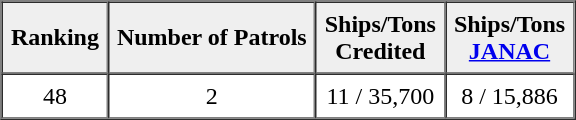<table border="1" cellpadding="5" cellspacing="0" align="center">
<tr>
<th scope="col" style="background:#efefef;">Ranking</th>
<th scope="col" style="background:#efefef;">Number of Patrols</th>
<th scope="col" style="background:#efefef;">Ships/Tons<br>Credited</th>
<th scope="col" style="background:#efefef;">Ships/Tons<br><a href='#'>JANAC</a></th>
</tr>
<tr>
<td align=center>48</td>
<td align=center>2</td>
<td align=center>11    / 35,700</td>
<td align=center>8 / 15,886</td>
</tr>
</table>
